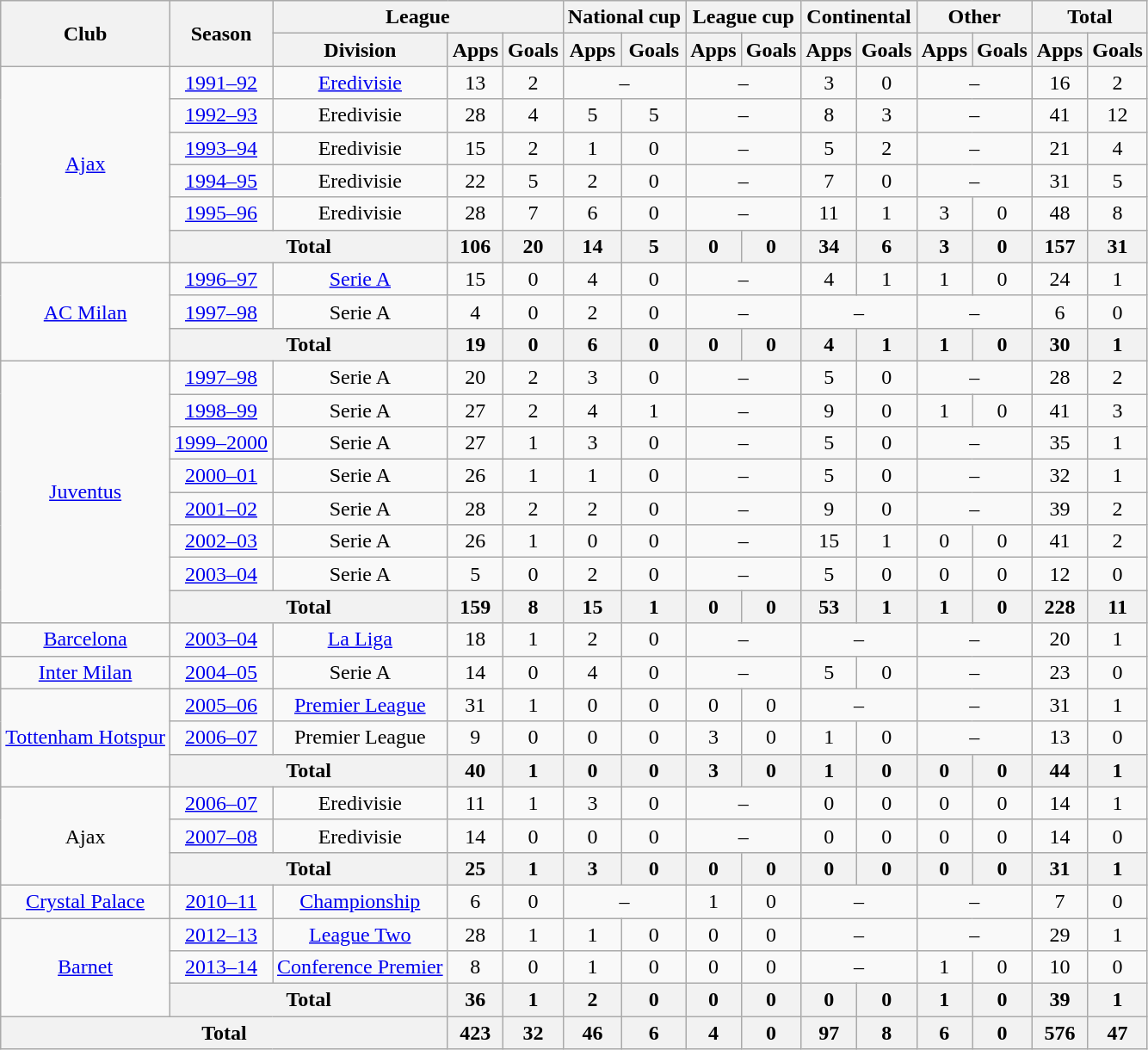<table class="wikitable" style="text-align:center">
<tr>
<th rowspan="2">Club</th>
<th rowspan="2">Season</th>
<th colspan="3">League</th>
<th colspan="2">National cup</th>
<th colspan="2">League cup</th>
<th colspan="2">Continental</th>
<th colspan="2">Other</th>
<th colspan="2">Total</th>
</tr>
<tr>
<th>Division</th>
<th>Apps</th>
<th>Goals</th>
<th>Apps</th>
<th>Goals</th>
<th>Apps</th>
<th>Goals</th>
<th>Apps</th>
<th>Goals</th>
<th>Apps</th>
<th>Goals</th>
<th>Apps</th>
<th>Goals</th>
</tr>
<tr>
<td rowspan="6"><a href='#'>Ajax</a></td>
<td><a href='#'>1991–92</a></td>
<td><a href='#'>Eredivisie</a></td>
<td>13</td>
<td>2</td>
<td colspan="2">–</td>
<td colspan="2">–</td>
<td>3</td>
<td>0</td>
<td colspan="2">–</td>
<td>16</td>
<td>2</td>
</tr>
<tr>
<td><a href='#'>1992–93</a></td>
<td>Eredivisie</td>
<td>28</td>
<td>4</td>
<td>5</td>
<td>5</td>
<td colspan="2">–</td>
<td>8</td>
<td>3</td>
<td colspan="2">–</td>
<td>41</td>
<td>12</td>
</tr>
<tr>
<td><a href='#'>1993–94</a></td>
<td>Eredivisie</td>
<td>15</td>
<td>2</td>
<td>1</td>
<td>0</td>
<td colspan="2">–</td>
<td>5</td>
<td>2</td>
<td colspan="2">–</td>
<td>21</td>
<td>4</td>
</tr>
<tr>
<td><a href='#'>1994–95</a></td>
<td>Eredivisie</td>
<td>22</td>
<td>5</td>
<td>2</td>
<td>0</td>
<td colspan="2">–</td>
<td>7</td>
<td>0</td>
<td colspan="2">–</td>
<td>31</td>
<td>5</td>
</tr>
<tr>
<td><a href='#'>1995–96</a></td>
<td>Eredivisie</td>
<td>28</td>
<td>7</td>
<td>6</td>
<td>0</td>
<td colspan="2">–</td>
<td>11</td>
<td>1</td>
<td>3</td>
<td>0</td>
<td>48</td>
<td>8</td>
</tr>
<tr>
<th colspan="2">Total</th>
<th>106</th>
<th>20</th>
<th>14</th>
<th>5</th>
<th>0</th>
<th>0</th>
<th>34</th>
<th>6</th>
<th>3</th>
<th>0</th>
<th>157</th>
<th>31</th>
</tr>
<tr>
<td rowspan="3"><a href='#'>AC Milan</a></td>
<td><a href='#'>1996–97</a></td>
<td><a href='#'>Serie A</a></td>
<td>15</td>
<td>0</td>
<td>4</td>
<td>0</td>
<td colspan="2">–</td>
<td>4</td>
<td>1</td>
<td>1</td>
<td>0</td>
<td>24</td>
<td>1</td>
</tr>
<tr>
<td><a href='#'>1997–98</a></td>
<td>Serie A</td>
<td>4</td>
<td>0</td>
<td>2</td>
<td>0</td>
<td colspan="2">–</td>
<td colspan="2">–</td>
<td colspan="2">–</td>
<td>6</td>
<td>0</td>
</tr>
<tr>
<th colspan="2">Total</th>
<th>19</th>
<th>0</th>
<th>6</th>
<th>0</th>
<th>0</th>
<th>0</th>
<th>4</th>
<th>1</th>
<th>1</th>
<th>0</th>
<th>30</th>
<th>1</th>
</tr>
<tr>
<td rowspan="8"><a href='#'>Juventus</a></td>
<td><a href='#'>1997–98</a></td>
<td>Serie A</td>
<td>20</td>
<td>2</td>
<td>3</td>
<td>0</td>
<td colspan="2">–</td>
<td>5</td>
<td>0</td>
<td colspan="2">–</td>
<td>28</td>
<td>2</td>
</tr>
<tr>
<td><a href='#'>1998–99</a></td>
<td>Serie A</td>
<td>27</td>
<td>2</td>
<td>4</td>
<td>1</td>
<td colspan="2">–</td>
<td>9</td>
<td>0</td>
<td>1</td>
<td>0</td>
<td>41</td>
<td>3</td>
</tr>
<tr>
<td><a href='#'>1999–2000</a></td>
<td>Serie A</td>
<td>27</td>
<td>1</td>
<td>3</td>
<td>0</td>
<td colspan="2">–</td>
<td>5</td>
<td>0</td>
<td colspan="2">–</td>
<td>35</td>
<td>1</td>
</tr>
<tr>
<td><a href='#'>2000–01</a></td>
<td>Serie A</td>
<td>26</td>
<td>1</td>
<td>1</td>
<td>0</td>
<td colspan="2">–</td>
<td>5</td>
<td>0</td>
<td colspan="2">–</td>
<td>32</td>
<td>1</td>
</tr>
<tr>
<td><a href='#'>2001–02</a></td>
<td>Serie A</td>
<td>28</td>
<td>2</td>
<td>2</td>
<td>0</td>
<td colspan="2">–</td>
<td>9</td>
<td>0</td>
<td colspan="2">–</td>
<td>39</td>
<td>2</td>
</tr>
<tr>
<td><a href='#'>2002–03</a></td>
<td>Serie A</td>
<td>26</td>
<td>1</td>
<td>0</td>
<td>0</td>
<td colspan="2">–</td>
<td>15</td>
<td>1</td>
<td>0</td>
<td>0</td>
<td>41</td>
<td>2</td>
</tr>
<tr>
<td><a href='#'>2003–04</a></td>
<td>Serie A</td>
<td>5</td>
<td>0</td>
<td>2</td>
<td>0</td>
<td colspan="2">–</td>
<td>5</td>
<td>0</td>
<td>0</td>
<td>0</td>
<td>12</td>
<td>0</td>
</tr>
<tr>
<th colspan="2">Total</th>
<th>159</th>
<th>8</th>
<th>15</th>
<th>1</th>
<th>0</th>
<th>0</th>
<th>53</th>
<th>1</th>
<th>1</th>
<th>0</th>
<th>228</th>
<th>11</th>
</tr>
<tr>
<td><a href='#'>Barcelona</a></td>
<td><a href='#'>2003–04</a></td>
<td><a href='#'>La Liga</a></td>
<td>18</td>
<td>1</td>
<td>2</td>
<td>0</td>
<td colspan="2">–</td>
<td colspan="2">–</td>
<td colspan="2">–</td>
<td>20</td>
<td>1</td>
</tr>
<tr>
<td><a href='#'>Inter Milan</a></td>
<td><a href='#'>2004–05</a></td>
<td>Serie A</td>
<td>14</td>
<td>0</td>
<td>4</td>
<td>0</td>
<td colspan="2">–</td>
<td>5</td>
<td>0</td>
<td colspan="2">–</td>
<td>23</td>
<td>0</td>
</tr>
<tr>
<td rowspan="3"><a href='#'>Tottenham Hotspur</a></td>
<td><a href='#'>2005–06</a></td>
<td><a href='#'>Premier League</a></td>
<td>31</td>
<td>1</td>
<td>0</td>
<td>0</td>
<td>0</td>
<td>0</td>
<td colspan="2">–</td>
<td colspan="2">–</td>
<td>31</td>
<td>1</td>
</tr>
<tr>
<td><a href='#'>2006–07</a></td>
<td>Premier League</td>
<td>9</td>
<td>0</td>
<td>0</td>
<td>0</td>
<td>3</td>
<td>0</td>
<td>1</td>
<td>0</td>
<td colspan="2">–</td>
<td>13</td>
<td>0</td>
</tr>
<tr>
<th colspan="2">Total</th>
<th>40</th>
<th>1</th>
<th>0</th>
<th>0</th>
<th>3</th>
<th>0</th>
<th>1</th>
<th>0</th>
<th>0</th>
<th>0</th>
<th>44</th>
<th>1</th>
</tr>
<tr>
<td rowspan="3">Ajax</td>
<td><a href='#'>2006–07</a></td>
<td>Eredivisie</td>
<td>11</td>
<td>1</td>
<td>3</td>
<td>0</td>
<td colspan="2">–</td>
<td>0</td>
<td>0</td>
<td>0</td>
<td>0</td>
<td>14</td>
<td>1</td>
</tr>
<tr>
<td><a href='#'>2007–08</a></td>
<td>Eredivisie</td>
<td>14</td>
<td>0</td>
<td>0</td>
<td>0</td>
<td colspan="2">–</td>
<td>0</td>
<td>0</td>
<td>0</td>
<td>0</td>
<td>14</td>
<td>0</td>
</tr>
<tr>
<th colspan="2">Total</th>
<th>25</th>
<th>1</th>
<th>3</th>
<th>0</th>
<th>0</th>
<th>0</th>
<th>0</th>
<th>0</th>
<th>0</th>
<th>0</th>
<th>31</th>
<th>1</th>
</tr>
<tr>
<td><a href='#'>Crystal Palace</a></td>
<td><a href='#'>2010–11</a></td>
<td><a href='#'>Championship</a></td>
<td>6</td>
<td>0</td>
<td colspan="2">–</td>
<td>1</td>
<td>0</td>
<td colspan="2">–</td>
<td colspan="2">–</td>
<td>7</td>
<td>0</td>
</tr>
<tr>
<td rowspan="3"><a href='#'>Barnet</a></td>
<td><a href='#'>2012–13</a></td>
<td><a href='#'>League Two</a></td>
<td>28</td>
<td>1</td>
<td>1</td>
<td>0</td>
<td>0</td>
<td>0</td>
<td colspan="2">–</td>
<td colspan="2">–</td>
<td>29</td>
<td>1</td>
</tr>
<tr>
<td><a href='#'>2013–14</a></td>
<td><a href='#'>Conference Premier</a></td>
<td>8</td>
<td>0</td>
<td>1</td>
<td>0</td>
<td>0</td>
<td>0</td>
<td colspan="2">–</td>
<td>1</td>
<td>0</td>
<td>10</td>
<td>0</td>
</tr>
<tr>
<th colspan="2">Total</th>
<th>36</th>
<th>1</th>
<th>2</th>
<th>0</th>
<th>0</th>
<th>0</th>
<th>0</th>
<th>0</th>
<th>1</th>
<th>0</th>
<th>39</th>
<th>1</th>
</tr>
<tr>
<th colspan="3">Total</th>
<th>423</th>
<th>32</th>
<th>46</th>
<th>6</th>
<th>4</th>
<th>0</th>
<th>97</th>
<th>8</th>
<th>6</th>
<th>0</th>
<th>576</th>
<th>47</th>
</tr>
</table>
